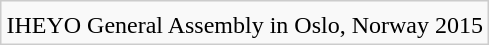<table style="float:right; clear:right; margin: 10px; border: 1px #CCCCCC solid; background:#F9F9F9">
<tr>
<td align="center"></td>
<td align="center"></td>
</tr>
<tr>
<td align=right>IHEYO General Assembly</td>
<td align=left>in Oslo, Norway 2015</td>
</tr>
</table>
